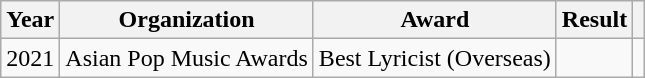<table class="wikitable plainrowheaders">
<tr align=center>
<th scope="col">Year</th>
<th scope="col">Organization</th>
<th scope="col">Award</th>
<th scope="col">Result</th>
<th scope="col"></th>
</tr>
<tr>
<td align="center">2021</td>
<td>Asian Pop Music Awards</td>
<td>Best Lyricist (Overseas)</td>
<td></td>
<td style="text-align:center"></td>
</tr>
</table>
